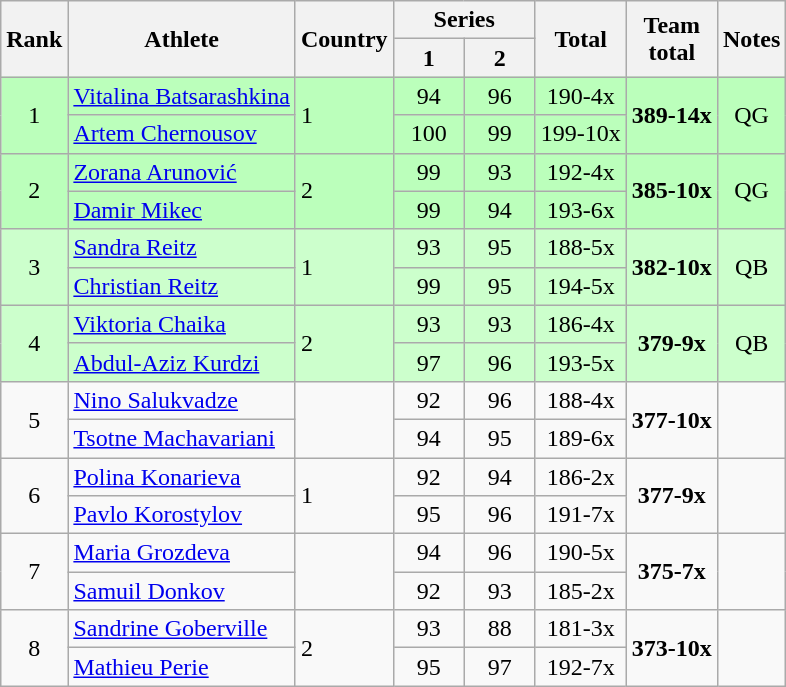<table class="wikitable sortable" style="text-align:center">
<tr>
<th rowspan=2>Rank</th>
<th rowspan=2>Athlete</th>
<th rowspan=2>Country</th>
<th colspan=2>Series</th>
<th rowspan=2>Total</th>
<th rowspan=2>Team<br>total</th>
<th rowspan=2>Notes</th>
</tr>
<tr>
<th class="unsortable" width="40px">1</th>
<th class="unsortable" width="40px">2</th>
</tr>
<tr bgcolor=bbffbb>
<td rowspan=2>1</td>
<td align=left><a href='#'>Vitalina Batsarashkina</a></td>
<td rowspan=2 align=left> 1</td>
<td>94</td>
<td>96</td>
<td>190-4x</td>
<td rowspan=2><strong>389-14x</strong></td>
<td rowspan=2>QG</td>
</tr>
<tr bgcolor=bbffbb>
<td align=left><a href='#'>Artem Chernousov</a></td>
<td>100</td>
<td>99</td>
<td>199-10x</td>
</tr>
<tr bgcolor=bbffbb>
<td rowspan=2>2</td>
<td align=left><a href='#'>Zorana Arunović</a></td>
<td rowspan=2 align=left> 2</td>
<td>99</td>
<td>93</td>
<td>192-4x</td>
<td rowspan=2><strong>385-10x</strong></td>
<td rowspan=2>QG</td>
</tr>
<tr bgcolor=bbffbb>
<td align=left><a href='#'>Damir Mikec</a></td>
<td>99</td>
<td>94</td>
<td>193-6x</td>
</tr>
<tr bgcolor=ccffcc>
<td rowspan=2>3</td>
<td align=left><a href='#'>Sandra Reitz</a></td>
<td rowspan=2 align=left> 1</td>
<td>93</td>
<td>95</td>
<td>188-5x</td>
<td rowspan=2><strong>382-10x</strong></td>
<td rowspan=2>QB</td>
</tr>
<tr bgcolor=ccffcc>
<td align=left><a href='#'>Christian Reitz</a></td>
<td>99</td>
<td>95</td>
<td>194-5x</td>
</tr>
<tr bgcolor=ccffcc>
<td rowspan=2>4</td>
<td align=left><a href='#'>Viktoria Chaika</a></td>
<td rowspan=2 align=left> 2</td>
<td>93</td>
<td>93</td>
<td>186-4x</td>
<td rowspan=2><strong>379-9x</strong></td>
<td rowspan=2>QB</td>
</tr>
<tr bgcolor=ccffcc>
<td align=left><a href='#'>Abdul-Aziz Kurdzi</a></td>
<td>97</td>
<td>96</td>
<td>193-5x</td>
</tr>
<tr>
<td rowspan=2>5</td>
<td align=left><a href='#'>Nino Salukvadze</a></td>
<td rowspan=2 align=left></td>
<td>92</td>
<td>96</td>
<td>188-4x</td>
<td rowspan=2><strong>377-10x</strong></td>
<td rowspan=2></td>
</tr>
<tr>
<td align=left><a href='#'>Tsotne Machavariani</a></td>
<td>94</td>
<td>95</td>
<td>189-6x</td>
</tr>
<tr>
<td rowspan=2>6</td>
<td align=left><a href='#'>Polina Konarieva</a></td>
<td rowspan=2 align=left> 1</td>
<td>92</td>
<td>94</td>
<td>186-2x</td>
<td rowspan=2><strong>377-9x</strong></td>
<td rowspan=2></td>
</tr>
<tr>
<td align=left><a href='#'>Pavlo Korostylov</a></td>
<td>95</td>
<td>96</td>
<td>191-7x</td>
</tr>
<tr>
<td rowspan=2>7</td>
<td align=left><a href='#'>Maria Grozdeva</a></td>
<td rowspan=2 align=left></td>
<td>94</td>
<td>96</td>
<td>190-5x</td>
<td rowspan=2><strong>375-7x</strong></td>
<td rowspan=2></td>
</tr>
<tr>
<td align=left><a href='#'>Samuil Donkov</a></td>
<td>92</td>
<td>93</td>
<td>185-2x</td>
</tr>
<tr>
<td rowspan=2>8</td>
<td align=left><a href='#'>Sandrine Goberville</a></td>
<td rowspan=2 align=left> 2</td>
<td>93</td>
<td>88</td>
<td>181-3x</td>
<td rowspan=2><strong>373-10x</strong></td>
<td rowspan=2></td>
</tr>
<tr>
<td align=left><a href='#'>Mathieu Perie</a></td>
<td>95</td>
<td>97</td>
<td>192-7x</td>
</tr>
</table>
